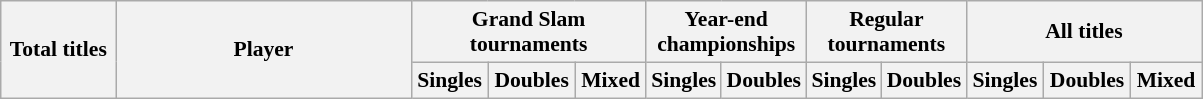<table class="wikitable" style="font-size:90%;">
<tr>
<th style="width:70px;" rowspan="2">Total titles</th>
<th style="width:190px;" rowspan="2">Player</th>
<th style="width:150px;" colspan="3">Grand Slam<br>tournaments</th>
<th style="width:100px;" colspan="2">Year-end<br>championships</th>
<th style="width:100px;" colspan="2">Regular<br>tournaments</th>
<th style="width:150px;" colspan="3">All titles</th>
</tr>
<tr align=center>
<th>Singles</th>
<th>Doubles</th>
<th>Mixed</th>
<th>Singles</th>
<th>Doubles</th>
<th>Singles</th>
<th>Doubles</th>
<th>Singles</th>
<th>Doubles</th>
<th>Mixed</th>
</tr>
</table>
